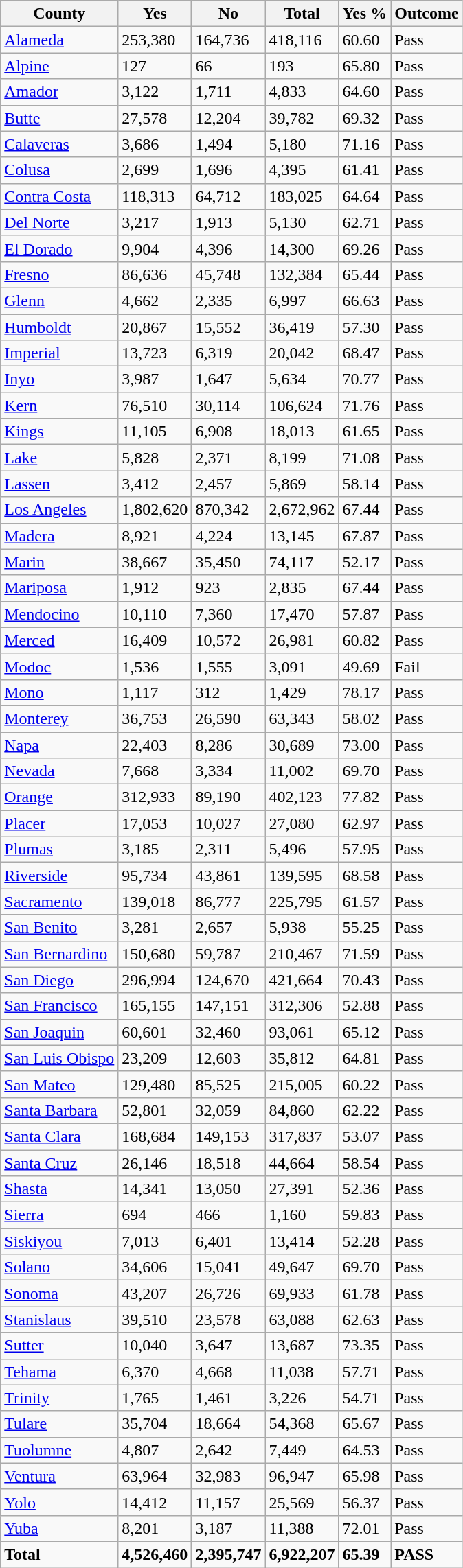<table class="wikitable collapsible sortable">
<tr>
<th>County</th>
<th>Yes</th>
<th>No</th>
<th>Total</th>
<th>Yes %</th>
<th>Outcome</th>
</tr>
<tr>
<td><a href='#'>Alameda</a></td>
<td>253,380</td>
<td>164,736</td>
<td>418,116</td>
<td>60.60</td>
<td>Pass</td>
</tr>
<tr>
<td><a href='#'>Alpine</a></td>
<td>127</td>
<td>66</td>
<td>193</td>
<td>65.80</td>
<td>Pass</td>
</tr>
<tr>
<td><a href='#'>Amador</a></td>
<td>3,122</td>
<td>1,711</td>
<td>4,833</td>
<td>64.60</td>
<td>Pass</td>
</tr>
<tr>
<td><a href='#'>Butte</a></td>
<td>27,578</td>
<td>12,204</td>
<td>39,782</td>
<td>69.32</td>
<td>Pass</td>
</tr>
<tr>
<td><a href='#'>Calaveras</a></td>
<td>3,686</td>
<td>1,494</td>
<td>5,180</td>
<td>71.16</td>
<td>Pass</td>
</tr>
<tr>
<td><a href='#'>Colusa</a></td>
<td>2,699</td>
<td>1,696</td>
<td>4,395</td>
<td>61.41</td>
<td>Pass</td>
</tr>
<tr>
<td><a href='#'>Contra Costa</a></td>
<td>118,313</td>
<td>64,712</td>
<td>183,025</td>
<td>64.64</td>
<td>Pass</td>
</tr>
<tr>
<td><a href='#'>Del Norte</a></td>
<td>3,217</td>
<td>1,913</td>
<td>5,130</td>
<td>62.71</td>
<td>Pass</td>
</tr>
<tr>
<td><a href='#'>El Dorado</a></td>
<td>9,904</td>
<td>4,396</td>
<td>14,300</td>
<td>69.26</td>
<td>Pass</td>
</tr>
<tr>
<td><a href='#'>Fresno</a></td>
<td>86,636</td>
<td>45,748</td>
<td>132,384</td>
<td>65.44</td>
<td>Pass</td>
</tr>
<tr>
<td><a href='#'>Glenn</a></td>
<td>4,662</td>
<td>2,335</td>
<td>6,997</td>
<td>66.63</td>
<td>Pass</td>
</tr>
<tr>
<td><a href='#'>Humboldt</a></td>
<td>20,867</td>
<td>15,552</td>
<td>36,419</td>
<td>57.30</td>
<td>Pass</td>
</tr>
<tr>
<td><a href='#'>Imperial</a></td>
<td>13,723</td>
<td>6,319</td>
<td>20,042</td>
<td>68.47</td>
<td>Pass</td>
</tr>
<tr>
<td><a href='#'>Inyo</a></td>
<td>3,987</td>
<td>1,647</td>
<td>5,634</td>
<td>70.77</td>
<td>Pass</td>
</tr>
<tr>
<td><a href='#'>Kern</a></td>
<td>76,510</td>
<td>30,114</td>
<td>106,624</td>
<td>71.76</td>
<td>Pass</td>
</tr>
<tr>
<td><a href='#'>Kings</a></td>
<td>11,105</td>
<td>6,908</td>
<td>18,013</td>
<td>61.65</td>
<td>Pass</td>
</tr>
<tr>
<td><a href='#'>Lake</a></td>
<td>5,828</td>
<td>2,371</td>
<td>8,199</td>
<td>71.08</td>
<td>Pass</td>
</tr>
<tr>
<td><a href='#'>Lassen</a></td>
<td>3,412</td>
<td>2,457</td>
<td>5,869</td>
<td>58.14</td>
<td>Pass</td>
</tr>
<tr>
<td><a href='#'>Los Angeles</a></td>
<td>1,802,620</td>
<td>870,342</td>
<td>2,672,962</td>
<td>67.44</td>
<td>Pass</td>
</tr>
<tr>
<td><a href='#'>Madera</a></td>
<td>8,921</td>
<td>4,224</td>
<td>13,145</td>
<td>67.87</td>
<td>Pass</td>
</tr>
<tr>
<td><a href='#'>Marin</a></td>
<td>38,667</td>
<td>35,450</td>
<td>74,117</td>
<td>52.17</td>
<td>Pass</td>
</tr>
<tr>
<td><a href='#'>Mariposa</a></td>
<td>1,912</td>
<td>923</td>
<td>2,835</td>
<td>67.44</td>
<td>Pass</td>
</tr>
<tr>
<td><a href='#'>Mendocino</a></td>
<td>10,110</td>
<td>7,360</td>
<td>17,470</td>
<td>57.87</td>
<td>Pass</td>
</tr>
<tr>
<td><a href='#'>Merced</a></td>
<td>16,409</td>
<td>10,572</td>
<td>26,981</td>
<td>60.82</td>
<td>Pass</td>
</tr>
<tr>
<td><a href='#'>Modoc</a></td>
<td>1,536</td>
<td>1,555</td>
<td>3,091</td>
<td>49.69</td>
<td>Fail</td>
</tr>
<tr>
<td><a href='#'>Mono</a></td>
<td>1,117</td>
<td>312</td>
<td>1,429</td>
<td>78.17</td>
<td>Pass</td>
</tr>
<tr>
<td><a href='#'>Monterey</a></td>
<td>36,753</td>
<td>26,590</td>
<td>63,343</td>
<td>58.02</td>
<td>Pass</td>
</tr>
<tr>
<td><a href='#'>Napa</a></td>
<td>22,403</td>
<td>8,286</td>
<td>30,689</td>
<td>73.00</td>
<td>Pass</td>
</tr>
<tr>
<td><a href='#'>Nevada</a></td>
<td>7,668</td>
<td>3,334</td>
<td>11,002</td>
<td>69.70</td>
<td>Pass</td>
</tr>
<tr>
<td><a href='#'>Orange</a></td>
<td>312,933</td>
<td>89,190</td>
<td>402,123</td>
<td>77.82</td>
<td>Pass</td>
</tr>
<tr>
<td><a href='#'>Placer</a></td>
<td>17,053</td>
<td>10,027</td>
<td>27,080</td>
<td>62.97</td>
<td>Pass</td>
</tr>
<tr>
<td><a href='#'>Plumas</a></td>
<td>3,185</td>
<td>2,311</td>
<td>5,496</td>
<td>57.95</td>
<td>Pass</td>
</tr>
<tr>
<td><a href='#'>Riverside</a></td>
<td>95,734</td>
<td>43,861</td>
<td>139,595</td>
<td>68.58</td>
<td>Pass</td>
</tr>
<tr>
<td><a href='#'>Sacramento</a></td>
<td>139,018</td>
<td>86,777</td>
<td>225,795</td>
<td>61.57</td>
<td>Pass</td>
</tr>
<tr>
<td><a href='#'>San Benito</a></td>
<td>3,281</td>
<td>2,657</td>
<td>5,938</td>
<td>55.25</td>
<td>Pass</td>
</tr>
<tr>
<td><a href='#'>San Bernardino</a></td>
<td>150,680</td>
<td>59,787</td>
<td>210,467</td>
<td>71.59</td>
<td>Pass</td>
</tr>
<tr>
<td><a href='#'>San Diego</a></td>
<td>296,994</td>
<td>124,670</td>
<td>421,664</td>
<td>70.43</td>
<td>Pass</td>
</tr>
<tr>
<td><a href='#'>San Francisco</a></td>
<td>165,155</td>
<td>147,151</td>
<td>312,306</td>
<td>52.88</td>
<td>Pass</td>
</tr>
<tr>
<td><a href='#'>San Joaquin</a></td>
<td>60,601</td>
<td>32,460</td>
<td>93,061</td>
<td>65.12</td>
<td>Pass</td>
</tr>
<tr>
<td><a href='#'>San Luis Obispo</a></td>
<td>23,209</td>
<td>12,603</td>
<td>35,812</td>
<td>64.81</td>
<td>Pass</td>
</tr>
<tr>
<td><a href='#'>San Mateo</a></td>
<td>129,480</td>
<td>85,525</td>
<td>215,005</td>
<td>60.22</td>
<td>Pass</td>
</tr>
<tr>
<td><a href='#'>Santa Barbara</a></td>
<td>52,801</td>
<td>32,059</td>
<td>84,860</td>
<td>62.22</td>
<td>Pass</td>
</tr>
<tr>
<td><a href='#'>Santa Clara</a></td>
<td>168,684</td>
<td>149,153</td>
<td>317,837</td>
<td>53.07</td>
<td>Pass</td>
</tr>
<tr>
<td><a href='#'>Santa Cruz</a></td>
<td>26,146</td>
<td>18,518</td>
<td>44,664</td>
<td>58.54</td>
<td>Pass</td>
</tr>
<tr>
<td><a href='#'>Shasta</a></td>
<td>14,341</td>
<td>13,050</td>
<td>27,391</td>
<td>52.36</td>
<td>Pass</td>
</tr>
<tr>
<td><a href='#'>Sierra</a></td>
<td>694</td>
<td>466</td>
<td>1,160</td>
<td>59.83</td>
<td>Pass</td>
</tr>
<tr>
<td><a href='#'>Siskiyou</a></td>
<td>7,013</td>
<td>6,401</td>
<td>13,414</td>
<td>52.28</td>
<td>Pass</td>
</tr>
<tr>
<td><a href='#'>Solano</a></td>
<td>34,606</td>
<td>15,041</td>
<td>49,647</td>
<td>69.70</td>
<td>Pass</td>
</tr>
<tr>
<td><a href='#'>Sonoma</a></td>
<td>43,207</td>
<td>26,726</td>
<td>69,933</td>
<td>61.78</td>
<td>Pass</td>
</tr>
<tr>
<td><a href='#'>Stanislaus</a></td>
<td>39,510</td>
<td>23,578</td>
<td>63,088</td>
<td>62.63</td>
<td>Pass</td>
</tr>
<tr>
<td><a href='#'>Sutter</a></td>
<td>10,040</td>
<td>3,647</td>
<td>13,687</td>
<td>73.35</td>
<td>Pass</td>
</tr>
<tr>
<td><a href='#'>Tehama</a></td>
<td>6,370</td>
<td>4,668</td>
<td>11,038</td>
<td>57.71</td>
<td>Pass</td>
</tr>
<tr>
<td><a href='#'>Trinity</a></td>
<td>1,765</td>
<td>1,461</td>
<td>3,226</td>
<td>54.71</td>
<td>Pass</td>
</tr>
<tr>
<td><a href='#'>Tulare</a></td>
<td>35,704</td>
<td>18,664</td>
<td>54,368</td>
<td>65.67</td>
<td>Pass</td>
</tr>
<tr>
<td><a href='#'>Tuolumne</a></td>
<td>4,807</td>
<td>2,642</td>
<td>7,449</td>
<td>64.53</td>
<td>Pass</td>
</tr>
<tr>
<td><a href='#'>Ventura</a></td>
<td>63,964</td>
<td>32,983</td>
<td>96,947</td>
<td>65.98</td>
<td>Pass</td>
</tr>
<tr>
<td><a href='#'>Yolo</a></td>
<td>14,412</td>
<td>11,157</td>
<td>25,569</td>
<td>56.37</td>
<td>Pass</td>
</tr>
<tr>
<td><a href='#'>Yuba</a></td>
<td>8,201</td>
<td>3,187</td>
<td>11,388</td>
<td>72.01</td>
<td>Pass</td>
</tr>
<tr>
<td><strong>Total</strong></td>
<td><strong>4,526,460</strong></td>
<td><strong>2,395,747</strong></td>
<td><strong>6,922,207</strong></td>
<td><strong>65.39</strong></td>
<td><strong>PASS</strong></td>
</tr>
</table>
